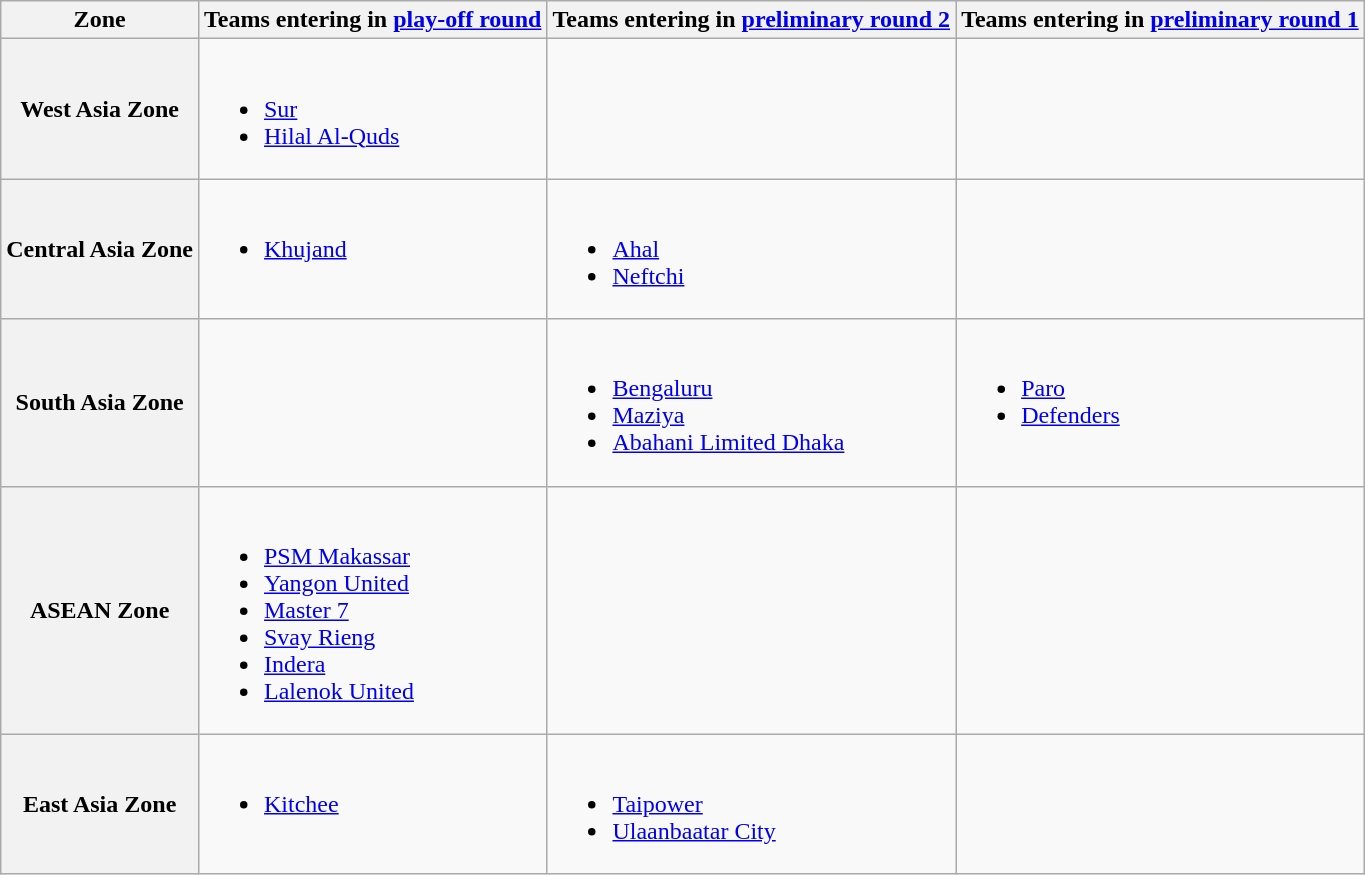<table class="wikitable">
<tr>
<th>Zone</th>
<th>Teams entering in <a href='#'>play-off round</a></th>
<th>Teams entering in <a href='#'>preliminary round 2</a></th>
<th>Teams entering in <a href='#'>preliminary round 1</a></th>
</tr>
<tr>
<th>West Asia Zone</th>
<td valign=top><br><ul><li> <a href='#'>Sur</a></li><li> <a href='#'>Hilal Al-Quds</a></li></ul></td>
<td valign=top></td>
<td valign=top></td>
</tr>
<tr>
<th>Central Asia Zone</th>
<td valign=top><br><ul><li> <a href='#'>Khujand</a></li></ul></td>
<td valign=top><br><ul><li> <a href='#'>Ahal</a></li><li> <a href='#'>Neftchi</a></li></ul></td>
<td valign=top></td>
</tr>
<tr>
<th>South Asia Zone</th>
<td valign=top></td>
<td valign=top><br><ul><li> <a href='#'>Bengaluru</a></li><li> <a href='#'>Maziya</a></li><li> <a href='#'>Abahani Limited Dhaka</a></li></ul></td>
<td valign=top><br><ul><li> <a href='#'>Paro</a></li><li> <a href='#'>Defenders</a></li></ul></td>
</tr>
<tr>
<th>ASEAN Zone</th>
<td valign=top><br><ul><li> <a href='#'>PSM Makassar</a></li><li> <a href='#'>Yangon United</a></li><li> <a href='#'>Master 7</a></li><li> <a href='#'>Svay Rieng</a></li><li> <a href='#'>Indera</a></li><li> <a href='#'>Lalenok United</a></li></ul></td>
<td valign=top></td>
<td valign=top></td>
</tr>
<tr>
<th>East Asia Zone</th>
<td valign=top><br><ul><li> <a href='#'>Kitchee</a></li></ul></td>
<td valign=top><br><ul><li> <a href='#'>Taipower</a></li><li> <a href='#'>Ulaanbaatar City</a></li></ul></td>
<td valign=top></td>
</tr>
</table>
